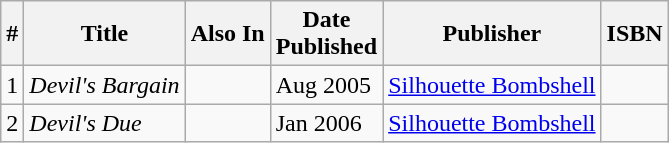<table class="wikitable">
<tr>
<th>#</th>
<th>Title</th>
<th>Also In</th>
<th>Date<br>Published</th>
<th>Publisher</th>
<th>ISBN</th>
</tr>
<tr>
<td>1</td>
<td><em>Devil's Bargain</em></td>
<td></td>
<td>Aug 2005</td>
<td><a href='#'>Silhouette Bombshell</a></td>
<td></td>
</tr>
<tr>
<td>2</td>
<td><em>Devil's Due</em></td>
<td></td>
<td>Jan 2006</td>
<td><a href='#'>Silhouette Bombshell</a></td>
<td></td>
</tr>
</table>
